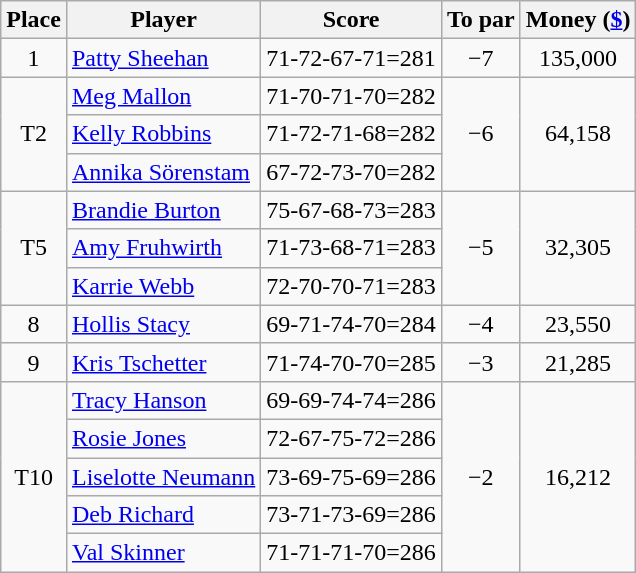<table class="wikitable">
<tr>
<th>Place</th>
<th>Player</th>
<th>Score</th>
<th>To par</th>
<th>Money (<a href='#'>$</a>)</th>
</tr>
<tr>
<td align=center>1</td>
<td> <a href='#'>Patty Sheehan</a></td>
<td>71-72-67-71=281</td>
<td align=center>−7</td>
<td align=center>135,000</td>
</tr>
<tr>
<td align=center rowspan=3>T2</td>
<td> <a href='#'>Meg Mallon</a></td>
<td>71-70-71-70=282</td>
<td align=center rowspan=3>−6</td>
<td align=center rowspan=3>64,158</td>
</tr>
<tr>
<td> <a href='#'>Kelly Robbins</a></td>
<td>71-72-71-68=282</td>
</tr>
<tr>
<td> <a href='#'>Annika Sörenstam</a></td>
<td>67-72-73-70=282</td>
</tr>
<tr>
<td align=center rowspan=3>T5</td>
<td> <a href='#'>Brandie Burton</a></td>
<td>75-67-68-73=283</td>
<td align=center rowspan=3>−5</td>
<td align=center rowspan=3>32,305</td>
</tr>
<tr>
<td> <a href='#'>Amy Fruhwirth</a></td>
<td>71-73-68-71=283</td>
</tr>
<tr>
<td> <a href='#'>Karrie Webb</a></td>
<td>72-70-70-71=283</td>
</tr>
<tr>
<td align=center>8</td>
<td> <a href='#'>Hollis Stacy</a></td>
<td>69-71-74-70=284</td>
<td align=center>−4</td>
<td align=center>23,550</td>
</tr>
<tr>
<td align=center>9</td>
<td> <a href='#'>Kris Tschetter</a></td>
<td>71-74-70-70=285</td>
<td align=center>−3</td>
<td align=center>21,285</td>
</tr>
<tr>
<td align=center rowspan=5>T10</td>
<td> <a href='#'>Tracy Hanson</a></td>
<td>69-69-74-74=286</td>
<td align=center rowspan=5>−2</td>
<td align=center rowspan=5>16,212</td>
</tr>
<tr>
<td> <a href='#'>Rosie Jones</a></td>
<td>72-67-75-72=286</td>
</tr>
<tr>
<td> <a href='#'>Liselotte Neumann</a></td>
<td>73-69-75-69=286</td>
</tr>
<tr>
<td> <a href='#'>Deb Richard</a></td>
<td>73-71-73-69=286</td>
</tr>
<tr>
<td> <a href='#'>Val Skinner</a></td>
<td>71-71-71-70=286</td>
</tr>
</table>
